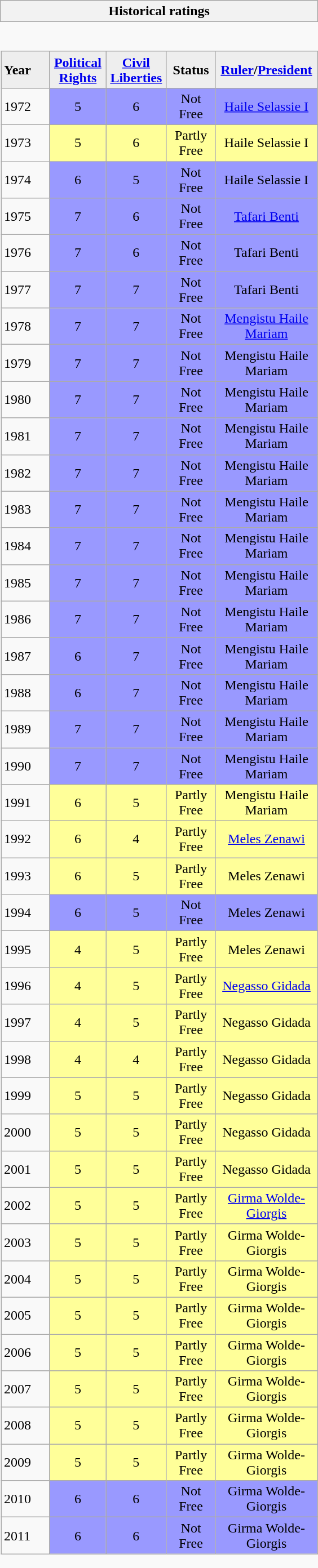<table class="wikitable collapsible collapsed" style="border:none; ">
<tr>
<th>Historical ratings</th>
</tr>
<tr>
<td style="padding:0; border:none;"><br><table class="wikitable sortable" width=100% style="border-collapse:collapse;">
<tr style="background:#eee; font-weight:bold; text-align:center;">
<td style="width:3em; text-align:left;">Year</td>
<td style="width:3em;"><a href='#'>Political Rights</a></td>
<td style="width:3em;"><a href='#'>Civil Liberties</a></td>
<td style="width:3em;">Status</td>
<td style="width:3em;"><a href='#'>Ruler</a>/<a href='#'>President</a></td>
</tr>
<tr align=center>
<td align=left>1972</td>
<td style="background:#99f;">5</td>
<td style="background:#99f;">6</td>
<td style="background:#99f;">Not Free</td>
<td style="background:#99f;"><a href='#'>Haile Selassie I</a></td>
</tr>
<tr align=center>
<td align=left>1973</td>
<td style="background:#ff9;">5</td>
<td style="background:#ff9;">6</td>
<td style="background:#ff9;">Partly Free</td>
<td style="background:#ff9;">Haile Selassie I</td>
</tr>
<tr align=center>
<td align=left>1974</td>
<td style="background:#99f;">6</td>
<td style="background:#99f;">5</td>
<td style="background:#99f;">Not Free</td>
<td style="background:#99f;">Haile Selassie I</td>
</tr>
<tr align=center>
<td align=left>1975</td>
<td style="background:#99f;">7</td>
<td style="background:#99f;">6</td>
<td style="background:#99f;">Not Free</td>
<td style="background:#99f;"><a href='#'>Tafari Benti</a></td>
</tr>
<tr align=center>
<td align=left>1976</td>
<td style="background:#99f;">7</td>
<td style="background:#99f;">6</td>
<td style="background:#99f;">Not Free</td>
<td style="background:#99f;">Tafari Benti</td>
</tr>
<tr align=center>
<td align=left>1977</td>
<td style="background:#99f;">7</td>
<td style="background:#99f;">7</td>
<td style="background:#99f;">Not Free</td>
<td style="background:#99f;">Tafari Benti</td>
</tr>
<tr align=center>
<td align=left>1978</td>
<td style="background:#99f;">7</td>
<td style="background:#99f;">7</td>
<td style="background:#99f;">Not Free</td>
<td style="background:#99f;"><a href='#'>Mengistu Haile Mariam</a></td>
</tr>
<tr align=center>
<td align=left>1979</td>
<td style="background:#99f;">7</td>
<td style="background:#99f;">7</td>
<td style="background:#99f;">Not Free</td>
<td style="background:#99f;">Mengistu Haile Mariam</td>
</tr>
<tr align=center>
<td align=left>1980</td>
<td style="background:#99f;">7</td>
<td style="background:#99f;">7</td>
<td style="background:#99f;">Not Free</td>
<td style="background:#99f;">Mengistu Haile Mariam</td>
</tr>
<tr align=center>
<td align=left>1981</td>
<td style="background:#99f;">7</td>
<td style="background:#99f;">7</td>
<td style="background:#99f;">Not Free</td>
<td style="background:#99f;">Mengistu Haile Mariam</td>
</tr>
<tr align=center>
<td align=left>1982</td>
<td style="background:#99f;">7</td>
<td style="background:#99f;">7</td>
<td style="background:#99f;">Not Free</td>
<td style="background:#99f;">Mengistu Haile Mariam</td>
</tr>
<tr align=center>
<td align=left>1983</td>
<td style="background:#99f;">7</td>
<td style="background:#99f;">7</td>
<td style="background:#99f;">Not Free</td>
<td style="background:#99f;">Mengistu Haile Mariam</td>
</tr>
<tr align=center>
<td align=left>1984</td>
<td style="background:#99f;">7</td>
<td style="background:#99f;">7</td>
<td style="background:#99f;">Not Free</td>
<td style="background:#99f;">Mengistu Haile Mariam</td>
</tr>
<tr align=center>
<td align=left>1985</td>
<td style="background:#99f;">7</td>
<td style="background:#99f;">7</td>
<td style="background:#99f;">Not Free</td>
<td style="background:#99f;">Mengistu Haile Mariam</td>
</tr>
<tr align=center>
<td align=left>1986</td>
<td style="background:#99f;">7</td>
<td style="background:#99f;">7</td>
<td style="background:#99f;">Not Free</td>
<td style="background:#99f;">Mengistu Haile Mariam</td>
</tr>
<tr align=center>
<td align=left>1987</td>
<td style="background:#99f;">6</td>
<td style="background:#99f;">7</td>
<td style="background:#99f;">Not Free</td>
<td style="background:#99f;">Mengistu Haile Mariam</td>
</tr>
<tr align=center>
<td align=left>1988</td>
<td style="background:#99f;">6</td>
<td style="background:#99f;">7</td>
<td style="background:#99f;">Not Free</td>
<td style="background:#99f;">Mengistu Haile Mariam</td>
</tr>
<tr align=center>
<td align=left>1989</td>
<td style="background:#99f;">7</td>
<td style="background:#99f;">7</td>
<td style="background:#99f;">Not Free</td>
<td style="background:#99f;">Mengistu Haile Mariam</td>
</tr>
<tr align=center>
<td align=left>1990</td>
<td style="background:#99f;">7</td>
<td style="background:#99f;">7</td>
<td style="background:#99f;">Not Free</td>
<td style="background:#99f;">Mengistu Haile Mariam</td>
</tr>
<tr align=center>
<td align=left>1991</td>
<td style="background:#ff9;">6</td>
<td style="background:#ff9;">5</td>
<td style="background:#ff9;">Partly Free</td>
<td style="background:#ff9;">Mengistu Haile Mariam</td>
</tr>
<tr align=center>
<td align=left>1992</td>
<td style="background:#ff9;">6</td>
<td style="background:#ff9;">4</td>
<td style="background:#ff9;">Partly Free</td>
<td style="background:#ff9;"><a href='#'>Meles Zenawi</a></td>
</tr>
<tr align=center>
<td align=left>1993</td>
<td style="background:#ff9;">6</td>
<td style="background:#ff9;">5</td>
<td style="background:#ff9;">Partly Free</td>
<td style="background:#ff9;">Meles Zenawi</td>
</tr>
<tr align=center>
<td align=left>1994</td>
<td style="background:#99f;">6</td>
<td style="background:#99f;">5</td>
<td style="background:#99f;">Not Free</td>
<td style="background:#99f;">Meles Zenawi</td>
</tr>
<tr align=center>
<td align=left>1995</td>
<td style="background:#ff9;">4</td>
<td style="background:#ff9;">5</td>
<td style="background:#ff9;">Partly Free</td>
<td style="background:#ff9;">Meles Zenawi</td>
</tr>
<tr align=center>
<td align=left>1996</td>
<td style="background:#ff9;">4</td>
<td style="background:#ff9;">5</td>
<td style="background:#ff9;">Partly Free</td>
<td style="background:#ff9;"><a href='#'>Negasso Gidada</a></td>
</tr>
<tr align=center>
<td align=left>1997</td>
<td style="background:#ff9;">4</td>
<td style="background:#ff9;">5</td>
<td style="background:#ff9;">Partly Free</td>
<td style="background:#ff9;">Negasso Gidada</td>
</tr>
<tr align=center>
<td align=left>1998</td>
<td style="background:#ff9;">4</td>
<td style="background:#ff9;">4</td>
<td style="background:#ff9;">Partly Free</td>
<td style="background:#ff9;">Negasso Gidada</td>
</tr>
<tr align=center>
<td align=left>1999</td>
<td style="background:#ff9;">5</td>
<td style="background:#ff9;">5</td>
<td style="background:#ff9;">Partly Free</td>
<td style="background:#ff9;">Negasso Gidada</td>
</tr>
<tr align=center>
<td align=left>2000</td>
<td style="background:#ff9;">5</td>
<td style="background:#ff9;">5</td>
<td style="background:#ff9;">Partly Free</td>
<td style="background:#ff9;">Negasso Gidada</td>
</tr>
<tr align=center>
<td align=left>2001</td>
<td style="background:#ff9;">5</td>
<td style="background:#ff9;">5</td>
<td style="background:#ff9;">Partly Free</td>
<td style="background:#ff9;">Negasso Gidada</td>
</tr>
<tr align=center>
<td align=left>2002</td>
<td style="background:#ff9;">5</td>
<td style="background:#ff9;">5</td>
<td style="background:#ff9;">Partly Free</td>
<td style="background:#ff9;"><a href='#'>Girma Wolde-Giorgis</a></td>
</tr>
<tr align=center>
<td align=left>2003</td>
<td style="background:#ff9;">5</td>
<td style="background:#ff9;">5</td>
<td style="background:#ff9;">Partly Free</td>
<td style="background:#ff9;">Girma Wolde-Giorgis</td>
</tr>
<tr align=center>
<td align=left>2004</td>
<td style="background:#ff9;">5</td>
<td style="background:#ff9;">5</td>
<td style="background:#ff9;">Partly Free</td>
<td style="background:#ff9;">Girma Wolde-Giorgis</td>
</tr>
<tr align=center>
<td align=left>2005</td>
<td style="background:#ff9;">5</td>
<td style="background:#ff9;">5</td>
<td style="background:#ff9;">Partly Free</td>
<td style="background:#ff9;">Girma Wolde-Giorgis</td>
</tr>
<tr align=center>
<td align=left>2006</td>
<td style="background:#ff9;">5</td>
<td style="background:#ff9;">5</td>
<td style="background:#ff9;">Partly Free</td>
<td style="background:#ff9;">Girma Wolde-Giorgis</td>
</tr>
<tr align=center>
<td align=left>2007</td>
<td style="background:#ff9;">5</td>
<td style="background:#ff9;">5</td>
<td style="background:#ff9;">Partly Free</td>
<td style="background:#ff9;">Girma Wolde-Giorgis</td>
</tr>
<tr align=center>
<td align=left>2008</td>
<td style="background:#ff9;">5</td>
<td style="background:#ff9;">5</td>
<td style="background:#ff9;">Partly Free</td>
<td style="background:#ff9;">Girma Wolde-Giorgis</td>
</tr>
<tr align=center>
<td align=left>2009</td>
<td style="background:#ff9;">5</td>
<td style="background:#ff9;">5</td>
<td style="background:#ff9;">Partly Free</td>
<td style="background:#ff9;">Girma Wolde-Giorgis</td>
</tr>
<tr align=center>
<td align=left>2010</td>
<td style="background:#99f;">6</td>
<td style="background:#99f;">6</td>
<td style="background:#99f;">Not Free</td>
<td style="background:#99f;">Girma Wolde-Giorgis</td>
</tr>
<tr align=center>
<td align=left>2011</td>
<td style="background:#99f;">6</td>
<td style="background:#99f;">6</td>
<td style="background:#99f;">Not Free</td>
<td style="background:#99f;">Girma Wolde-Giorgis</td>
</tr>
</table>
</td>
</tr>
</table>
